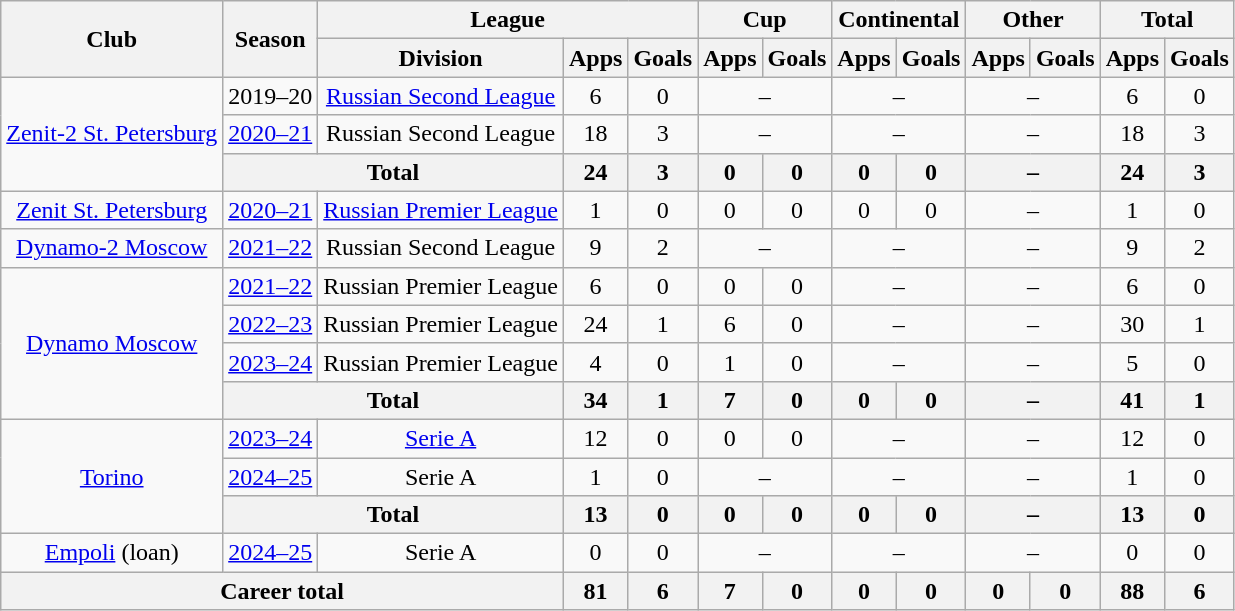<table class="wikitable" style="text-align: center;">
<tr>
<th rowspan=2>Club</th>
<th rowspan=2>Season</th>
<th colspan=3>League</th>
<th colspan=2>Cup</th>
<th colspan=2>Continental</th>
<th colspan=2>Other</th>
<th colspan=2>Total</th>
</tr>
<tr>
<th>Division</th>
<th>Apps</th>
<th>Goals</th>
<th>Apps</th>
<th>Goals</th>
<th>Apps</th>
<th>Goals</th>
<th>Apps</th>
<th>Goals</th>
<th>Apps</th>
<th>Goals</th>
</tr>
<tr>
<td rowspan=3><a href='#'>Zenit-2 St. Petersburg</a></td>
<td>2019–20</td>
<td><a href='#'>Russian Second League</a></td>
<td>6</td>
<td>0</td>
<td colspan=2>–</td>
<td colspan=2>–</td>
<td colspan=2>–</td>
<td>6</td>
<td>0</td>
</tr>
<tr>
<td><a href='#'>2020–21</a></td>
<td>Russian Second League</td>
<td>18</td>
<td>3</td>
<td colspan=2>–</td>
<td colspan=2>–</td>
<td colspan=2>–</td>
<td>18</td>
<td>3</td>
</tr>
<tr>
<th colspan=2>Total</th>
<th>24</th>
<th>3</th>
<th>0</th>
<th>0</th>
<th>0</th>
<th>0</th>
<th colspan=2>–</th>
<th>24</th>
<th>3</th>
</tr>
<tr>
<td><a href='#'>Zenit St. Petersburg</a></td>
<td><a href='#'>2020–21</a></td>
<td><a href='#'>Russian Premier League</a></td>
<td>1</td>
<td>0</td>
<td>0</td>
<td>0</td>
<td>0</td>
<td>0</td>
<td colspan=2>–</td>
<td>1</td>
<td>0</td>
</tr>
<tr>
<td><a href='#'>Dynamo-2 Moscow</a></td>
<td><a href='#'>2021–22</a></td>
<td>Russian Second League</td>
<td>9</td>
<td>2</td>
<td colspan=2>–</td>
<td colspan=2>–</td>
<td colspan=2>–</td>
<td>9</td>
<td>2</td>
</tr>
<tr>
<td rowspan="4"><a href='#'>Dynamo Moscow</a></td>
<td><a href='#'>2021–22</a></td>
<td>Russian Premier League</td>
<td>6</td>
<td>0</td>
<td>0</td>
<td>0</td>
<td colspan=2>–</td>
<td colspan=2>–</td>
<td>6</td>
<td>0</td>
</tr>
<tr>
<td><a href='#'>2022–23</a></td>
<td>Russian Premier League</td>
<td>24</td>
<td>1</td>
<td>6</td>
<td>0</td>
<td colspan=2>–</td>
<td colspan=2>–</td>
<td>30</td>
<td>1</td>
</tr>
<tr>
<td><a href='#'>2023–24</a></td>
<td>Russian Premier League</td>
<td>4</td>
<td>0</td>
<td>1</td>
<td>0</td>
<td colspan=2>–</td>
<td colspan=2>–</td>
<td>5</td>
<td>0</td>
</tr>
<tr>
<th colspan=2>Total</th>
<th>34</th>
<th>1</th>
<th>7</th>
<th>0</th>
<th>0</th>
<th>0</th>
<th colspan=2>–</th>
<th>41</th>
<th>1</th>
</tr>
<tr>
<td rowspan=3><a href='#'>Torino</a></td>
<td><a href='#'>2023–24</a></td>
<td><a href='#'>Serie A</a></td>
<td>12</td>
<td>0</td>
<td>0</td>
<td>0</td>
<td colspan=2>–</td>
<td colspan=2>–</td>
<td>12</td>
<td>0</td>
</tr>
<tr>
<td><a href='#'>2024–25</a></td>
<td>Serie A</td>
<td>1</td>
<td>0</td>
<td colspan=2>–</td>
<td colspan=2>–</td>
<td colspan=2>–</td>
<td>1</td>
<td>0</td>
</tr>
<tr>
<th colspan=2>Total</th>
<th>13</th>
<th>0</th>
<th>0</th>
<th>0</th>
<th>0</th>
<th>0</th>
<th colspan=2>–</th>
<th>13</th>
<th>0</th>
</tr>
<tr>
<td><a href='#'>Empoli</a> (loan)</td>
<td><a href='#'>2024–25</a></td>
<td>Serie A</td>
<td>0</td>
<td>0</td>
<td colspan=2>–</td>
<td colspan=2>–</td>
<td colspan=2>–</td>
<td>0</td>
<td>0</td>
</tr>
<tr>
<th colspan=3>Career total</th>
<th>81</th>
<th>6</th>
<th>7</th>
<th>0</th>
<th>0</th>
<th>0</th>
<th>0</th>
<th>0</th>
<th>88</th>
<th>6</th>
</tr>
</table>
